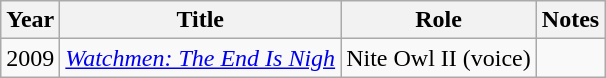<table class="wikitable sortable">
<tr>
<th scope="col">Year</th>
<th scope="col">Title</th>
<th scope="col">Role</th>
<th scope="col" class="unsortable">Notes</th>
</tr>
<tr>
<td>2009</td>
<td><em><a href='#'>Watchmen: The End Is Nigh</a></em></td>
<td>Nite Owl II (voice)</td>
<td></td>
</tr>
</table>
